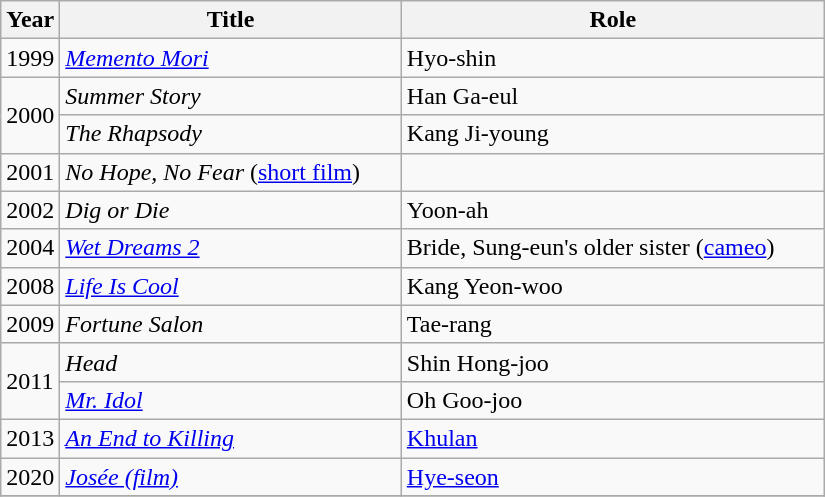<table class="wikitable" style="width:550px">
<tr>
<th width=10>Year</th>
<th>Title</th>
<th>Role</th>
</tr>
<tr>
<td>1999</td>
<td><em><a href='#'>Memento Mori</a></em></td>
<td>Hyo-shin</td>
</tr>
<tr>
<td rowspan=2>2000</td>
<td><em>Summer Story</em></td>
<td>Han Ga-eul</td>
</tr>
<tr>
<td><em>The Rhapsody</em></td>
<td>Kang Ji-young</td>
</tr>
<tr>
<td>2001</td>
<td><em>No Hope, No Fear</em> (<a href='#'>short film</a>)</td>
<td></td>
</tr>
<tr>
<td>2002</td>
<td><em>Dig or Die</em></td>
<td>Yoon-ah</td>
</tr>
<tr>
<td>2004</td>
<td><em><a href='#'>Wet Dreams 2</a></em></td>
<td>Bride, Sung-eun's older sister (<a href='#'>cameo</a>)</td>
</tr>
<tr>
<td>2008</td>
<td><em><a href='#'>Life Is Cool</a></em></td>
<td>Kang Yeon-woo</td>
</tr>
<tr>
<td>2009</td>
<td><em>Fortune Salon</em></td>
<td>Tae-rang</td>
</tr>
<tr>
<td rowspan=2>2011</td>
<td><em>Head</em></td>
<td>Shin Hong-joo</td>
</tr>
<tr>
<td><em><a href='#'>Mr. Idol</a></em></td>
<td>Oh Goo-joo</td>
</tr>
<tr>
<td>2013</td>
<td><em><a href='#'>An End to Killing</a></em></td>
<td><a href='#'>Khulan</a></td>
</tr>
<tr>
<td>2020</td>
<td><em><a href='#'>Josée (film)</a></em></td>
<td><a href='#'>Hye-seon</a></td>
</tr>
<tr>
</tr>
</table>
